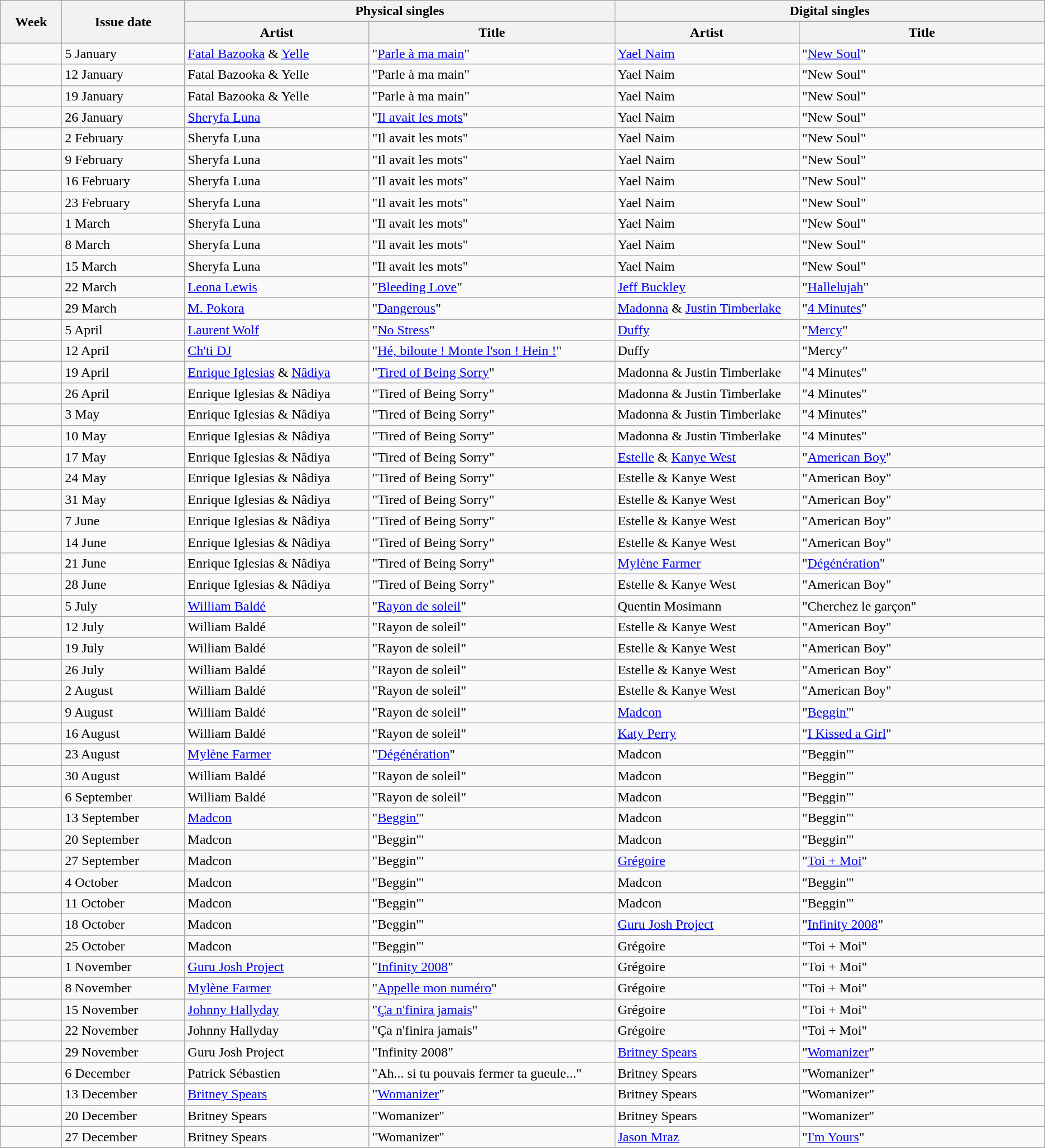<table class="wikitable">
<tr>
<th rowspan="2" width="5%">Week</th>
<th rowspan="2" width="10%">Issue date</th>
<th colspan="2" width="42,5%">Physical singles</th>
<th colspan="2" width="42,5%">Digital singles</th>
</tr>
<tr>
<th width="15%">Artist</th>
<th width="20%">Title</th>
<th width="15%">Artist</th>
<th width="20%">Title</th>
</tr>
<tr>
<td></td>
<td>5 January</td>
<td><a href='#'>Fatal Bazooka</a> & <a href='#'>Yelle</a></td>
<td>"<a href='#'>Parle à ma main</a>"</td>
<td><a href='#'>Yael Naim</a></td>
<td>"<a href='#'>New Soul</a>"</td>
</tr>
<tr>
<td></td>
<td>12 January</td>
<td>Fatal Bazooka & Yelle</td>
<td>"Parle à ma main"</td>
<td>Yael Naim</td>
<td>"New Soul"</td>
</tr>
<tr>
<td></td>
<td>19 January</td>
<td>Fatal Bazooka & Yelle</td>
<td>"Parle à ma main"</td>
<td>Yael Naim</td>
<td>"New Soul"</td>
</tr>
<tr>
<td></td>
<td>26 January</td>
<td><a href='#'>Sheryfa Luna</a></td>
<td>"<a href='#'>Il avait les mots</a>"</td>
<td>Yael Naim</td>
<td>"New Soul"</td>
</tr>
<tr>
<td></td>
<td>2 February</td>
<td>Sheryfa Luna</td>
<td>"Il avait les mots"</td>
<td>Yael Naim</td>
<td>"New Soul"</td>
</tr>
<tr>
<td></td>
<td>9 February</td>
<td>Sheryfa Luna</td>
<td>"Il avait les mots"</td>
<td>Yael Naim</td>
<td>"New Soul"</td>
</tr>
<tr>
<td></td>
<td>16 February</td>
<td>Sheryfa Luna</td>
<td>"Il avait les mots"</td>
<td>Yael Naim</td>
<td>"New Soul"</td>
</tr>
<tr>
<td></td>
<td>23 February</td>
<td>Sheryfa Luna</td>
<td>"Il avait les mots"</td>
<td>Yael Naim</td>
<td>"New Soul"</td>
</tr>
<tr>
<td></td>
<td>1 March</td>
<td>Sheryfa Luna</td>
<td>"Il avait les mots"</td>
<td>Yael Naim</td>
<td>"New Soul"</td>
</tr>
<tr>
<td></td>
<td>8 March</td>
<td>Sheryfa Luna</td>
<td>"Il avait les mots"</td>
<td>Yael Naim</td>
<td>"New Soul"</td>
</tr>
<tr>
<td></td>
<td>15 March</td>
<td>Sheryfa Luna</td>
<td>"Il avait les mots"</td>
<td>Yael Naim</td>
<td>"New Soul"</td>
</tr>
<tr>
<td></td>
<td>22 March</td>
<td><a href='#'>Leona Lewis</a></td>
<td>"<a href='#'>Bleeding Love</a>"</td>
<td><a href='#'>Jeff Buckley</a></td>
<td>"<a href='#'>Hallelujah</a>"</td>
</tr>
<tr>
<td></td>
<td>29 March</td>
<td><a href='#'>M. Pokora</a></td>
<td>"<a href='#'>Dangerous</a>"</td>
<td><a href='#'>Madonna</a> & <a href='#'>Justin Timberlake</a></td>
<td>"<a href='#'>4 Minutes</a>"</td>
</tr>
<tr>
<td></td>
<td>5 April</td>
<td><a href='#'>Laurent Wolf</a></td>
<td>"<a href='#'>No Stress</a>"</td>
<td><a href='#'>Duffy</a></td>
<td>"<a href='#'>Mercy</a>"</td>
</tr>
<tr>
<td></td>
<td>12 April</td>
<td><a href='#'>Ch'ti DJ</a></td>
<td>"<a href='#'>Hé, biloute ! Monte l'son ! Hein !</a>"</td>
<td>Duffy</td>
<td>"Mercy"</td>
</tr>
<tr>
<td></td>
<td>19 April</td>
<td><a href='#'>Enrique Iglesias</a> & <a href='#'>Nâdiya</a></td>
<td>"<a href='#'>Tired of Being Sorry</a>"</td>
<td>Madonna & Justin Timberlake</td>
<td>"4 Minutes"</td>
</tr>
<tr>
<td></td>
<td>26 April</td>
<td>Enrique Iglesias & Nâdiya</td>
<td>"Tired of Being Sorry"</td>
<td>Madonna & Justin Timberlake</td>
<td>"4 Minutes"</td>
</tr>
<tr>
<td></td>
<td>3 May</td>
<td>Enrique Iglesias & Nâdiya</td>
<td>"Tired of Being Sorry"</td>
<td>Madonna & Justin Timberlake</td>
<td>"4 Minutes"</td>
</tr>
<tr>
<td></td>
<td>10 May</td>
<td>Enrique Iglesias & Nâdiya</td>
<td>"Tired of Being Sorry"</td>
<td>Madonna & Justin Timberlake</td>
<td>"4 Minutes"</td>
</tr>
<tr>
<td></td>
<td>17 May</td>
<td>Enrique Iglesias & Nâdiya</td>
<td>"Tired of Being Sorry"</td>
<td><a href='#'>Estelle</a> & <a href='#'>Kanye West</a></td>
<td>"<a href='#'>American Boy</a>"</td>
</tr>
<tr>
<td></td>
<td>24 May</td>
<td>Enrique Iglesias & Nâdiya</td>
<td>"Tired of Being Sorry"</td>
<td>Estelle & Kanye West</td>
<td>"American Boy"</td>
</tr>
<tr>
<td></td>
<td>31 May</td>
<td>Enrique Iglesias & Nâdiya</td>
<td>"Tired of Being Sorry"</td>
<td>Estelle & Kanye West</td>
<td>"American Boy"</td>
</tr>
<tr>
<td></td>
<td>7 June</td>
<td>Enrique Iglesias & Nâdiya</td>
<td>"Tired of Being Sorry"</td>
<td>Estelle & Kanye West</td>
<td>"American Boy"</td>
</tr>
<tr>
<td></td>
<td>14 June</td>
<td>Enrique Iglesias & Nâdiya</td>
<td>"Tired of Being Sorry"</td>
<td>Estelle & Kanye West</td>
<td>"American Boy"</td>
</tr>
<tr>
<td></td>
<td>21 June</td>
<td>Enrique Iglesias & Nâdiya</td>
<td>"Tired of Being Sorry"</td>
<td><a href='#'>Mylène Farmer</a></td>
<td>"<a href='#'>Dégénération</a>"</td>
</tr>
<tr>
<td></td>
<td>28 June</td>
<td>Enrique Iglesias & Nâdiya</td>
<td>"Tired of Being Sorry"</td>
<td>Estelle & Kanye West</td>
<td>"American Boy"</td>
</tr>
<tr>
<td></td>
<td>5 July</td>
<td><a href='#'>William Baldé</a></td>
<td>"<a href='#'>Rayon de soleil</a>"</td>
<td>Quentin Mosimann</td>
<td>"Cherchez le garçon"</td>
</tr>
<tr>
<td></td>
<td>12 July</td>
<td>William Baldé</td>
<td>"Rayon de soleil"</td>
<td>Estelle & Kanye West</td>
<td>"American Boy"</td>
</tr>
<tr>
<td></td>
<td>19 July</td>
<td>William Baldé</td>
<td>"Rayon de soleil"</td>
<td>Estelle & Kanye West</td>
<td>"American Boy"</td>
</tr>
<tr>
<td></td>
<td>26 July</td>
<td>William Baldé</td>
<td>"Rayon de soleil"</td>
<td>Estelle & Kanye West</td>
<td>"American Boy"</td>
</tr>
<tr>
<td></td>
<td>2 August</td>
<td>William Baldé</td>
<td>"Rayon de soleil"</td>
<td>Estelle & Kanye West</td>
<td>"American Boy"</td>
</tr>
<tr>
<td></td>
<td>9 August</td>
<td>William Baldé</td>
<td>"Rayon de soleil"</td>
<td><a href='#'>Madcon</a></td>
<td>"<a href='#'>Beggin'</a>"</td>
</tr>
<tr>
<td></td>
<td>16 August</td>
<td>William Baldé</td>
<td>"Rayon de soleil"</td>
<td><a href='#'>Katy Perry</a></td>
<td>"<a href='#'>I Kissed a Girl</a>"</td>
</tr>
<tr>
<td></td>
<td>23 August</td>
<td><a href='#'>Mylène Farmer</a></td>
<td>"<a href='#'>Dégénération</a>"</td>
<td>Madcon</td>
<td>"Beggin'"</td>
</tr>
<tr>
<td></td>
<td>30 August</td>
<td>William Baldé</td>
<td>"Rayon de soleil"</td>
<td>Madcon</td>
<td>"Beggin'"</td>
</tr>
<tr>
<td></td>
<td>6 September</td>
<td>William Baldé</td>
<td>"Rayon de soleil"</td>
<td>Madcon</td>
<td>"Beggin'"</td>
</tr>
<tr>
<td></td>
<td>13 September</td>
<td><a href='#'>Madcon</a></td>
<td>"<a href='#'>Beggin'</a>"</td>
<td>Madcon</td>
<td>"Beggin'"</td>
</tr>
<tr>
<td></td>
<td>20 September</td>
<td>Madcon</td>
<td>"Beggin'"</td>
<td>Madcon</td>
<td>"Beggin'"</td>
</tr>
<tr>
<td></td>
<td>27 September</td>
<td>Madcon</td>
<td>"Beggin'"</td>
<td><a href='#'>Grégoire</a></td>
<td>"<a href='#'>Toi + Moi</a>"</td>
</tr>
<tr>
<td></td>
<td>4 October</td>
<td>Madcon</td>
<td>"Beggin'"</td>
<td>Madcon</td>
<td>"Beggin'"</td>
</tr>
<tr>
<td></td>
<td>11 October</td>
<td>Madcon</td>
<td>"Beggin'"</td>
<td>Madcon</td>
<td>"Beggin'"</td>
</tr>
<tr>
<td></td>
<td>18 October</td>
<td>Madcon</td>
<td>"Beggin'"</td>
<td><a href='#'>Guru Josh Project</a></td>
<td>"<a href='#'>Infinity 2008</a>"</td>
</tr>
<tr>
<td></td>
<td>25 October</td>
<td>Madcon</td>
<td>"Beggin'"</td>
<td>Grégoire</td>
<td>"Toi + Moi"</td>
</tr>
<tr>
</tr>
<tr>
<td></td>
<td>1 November</td>
<td><a href='#'>Guru Josh Project</a></td>
<td>"<a href='#'>Infinity 2008</a>"</td>
<td>Grégoire</td>
<td>"Toi + Moi"</td>
</tr>
<tr>
<td></td>
<td>8 November</td>
<td><a href='#'>Mylène Farmer</a></td>
<td>"<a href='#'>Appelle mon numéro</a>"</td>
<td>Grégoire</td>
<td>"Toi + Moi"</td>
</tr>
<tr>
<td></td>
<td>15 November</td>
<td><a href='#'>Johnny Hallyday</a></td>
<td>"<a href='#'>Ça n'finira jamais</a>"</td>
<td>Grégoire</td>
<td>"Toi + Moi"</td>
</tr>
<tr>
<td></td>
<td>22 November</td>
<td>Johnny Hallyday</td>
<td>"Ça n'finira jamais"</td>
<td>Grégoire</td>
<td>"Toi + Moi"</td>
</tr>
<tr>
<td></td>
<td>29 November</td>
<td>Guru Josh Project</td>
<td>"Infinity 2008"</td>
<td><a href='#'>Britney Spears</a></td>
<td>"<a href='#'>Womanizer</a>"</td>
</tr>
<tr>
<td></td>
<td>6 December</td>
<td>Patrick Sébastien</td>
<td>"Ah... si tu pouvais fermer ta gueule..."</td>
<td>Britney Spears</td>
<td>"Womanizer"</td>
</tr>
<tr>
<td></td>
<td>13 December</td>
<td><a href='#'>Britney Spears</a></td>
<td>"<a href='#'>Womanizer</a>"</td>
<td>Britney Spears</td>
<td>"Womanizer"</td>
</tr>
<tr>
<td></td>
<td>20 December</td>
<td>Britney Spears</td>
<td>"Womanizer"</td>
<td>Britney Spears</td>
<td>"Womanizer"</td>
</tr>
<tr>
<td></td>
<td>27 December</td>
<td>Britney Spears</td>
<td>"Womanizer"</td>
<td><a href='#'>Jason Mraz</a></td>
<td>"<a href='#'>I'm Yours</a>"</td>
</tr>
<tr>
</tr>
</table>
